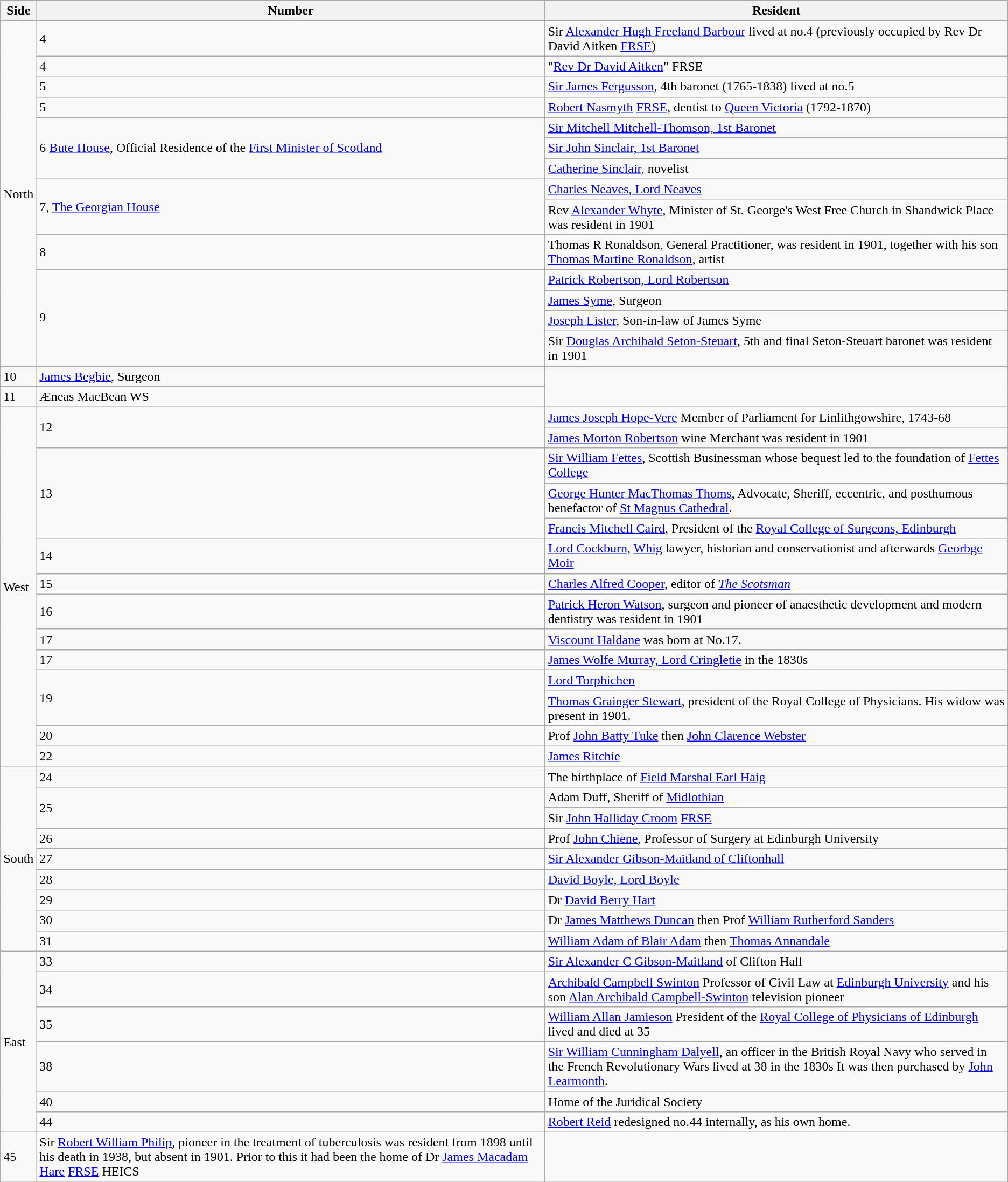<table class="wikitable sortable collapsible">
<tr>
<th>Side</th>
<th data-sort-type="Number">Number</th>
<th>Resident</th>
</tr>
<tr>
<td rowspan=14>North</td>
<td>4</td>
<td data-sort-value="Barbour, Alexander Hugh Freeland">Sir <a href='#'>Alexander Hugh Freeland Barbour</a> lived at no.4 (previously occupied by Rev Dr David Aitken <a href='#'>FRSE</a>)</td>
</tr>
<tr>
<td>4</td>
<td>"<a href='#'>Rev Dr David Aitken</a>" FRSE</td>
</tr>
<tr>
<td>5</td>
<td data-sort-value="Fergusson, James"><a href='#'>Sir James Fergusson</a>, 4th baronet (1765-1838) lived at no.5</td>
</tr>
<tr>
<td>5</td>
<td data-sort-value="Robert Nasmyth"><a href='#'>Robert Nasmyth</a> <a href='#'>FRSE</a>, dentist to <a href='#'>Queen Victoria</a> (1792-1870)</td>
</tr>
<tr>
<td rowspan=3>6 <a href='#'>Bute House</a>, Official Residence of the <a href='#'>First Minister of Scotland</a></td>
<td data-sort-value="Mitchell-Thomson, Mitchell"><a href='#'>Sir Mitchell Mitchell-Thomson, 1st Baronet</a></td>
</tr>
<tr>
<td data-sort-value="Sinclair, John"><a href='#'>Sir John Sinclair, 1st Baronet</a></td>
</tr>
<tr>
<td data-sort-value="Sinclair, Catherine"><a href='#'>Catherine Sinclair</a>, novelist</td>
</tr>
<tr>
<td rowspan=2>7, <a href='#'>The Georgian House</a></td>
<td data-sort-value="Neaves, Charles"><a href='#'>Charles Neaves, Lord Neaves</a></td>
</tr>
<tr>
<td data-sort-value="Whyte, Alexander">Rev <a href='#'>Alexander Whyte</a>, Minister of St. George's West Free Church in Shandwick Place was resident in 1901</td>
</tr>
<tr>
<td>8</td>
<td data-sort-value="Ronaldson, Thomas R">Thomas R Ronaldson, General Practitioner, was resident in 1901, together with his son <a href='#'>Thomas Martine Ronaldson</a>, artist</td>
</tr>
<tr>
<td rowspan=4>9</td>
<td data-sort-value="Robertson, Patrick"><a href='#'>Patrick Robertson, Lord Robertson</a></td>
</tr>
<tr>
<td data-sort-value="Syme, James"><a href='#'>James Syme</a>, Surgeon</td>
</tr>
<tr>
<td data-sort-value="Lister, Joseph"><a href='#'>Joseph Lister</a>, Son-in-law of James Syme</td>
</tr>
<tr>
<td data-sort-value="Seton-Steuart, Douglas Archibald">Sir <a href='#'>Douglas Archibald Seton-Steuart</a>, 5th and final Seton-Steuart baronet was resident in 1901</td>
</tr>
<tr>
<td>10</td>
<td data-sort-value="Begbie, James"><a href='#'>James Begbie</a>, Surgeon</td>
</tr>
<tr>
<td>11</td>
<td data-sort-value="McBean, Aenas">Æneas MacBean WS<br></td>
</tr>
<tr>
<td rowspan="14">West</td>
<td rowspan=2>12</td>
<td data-sort-value="Hope-Vere, James Joseph"><a href='#'>James Joseph Hope-Vere</a> Member of Parliament for Linlithgowshire, 1743-68</td>
</tr>
<tr>
<td data-sort-value="Robertson, James Morton"><a href='#'>James Morton Robertson</a> wine Merchant was resident in 1901</td>
</tr>
<tr>
<td rowspan="3">13</td>
<td data-sort-value="Fettes, William"><a href='#'>Sir William Fettes</a>, Scottish Businessman whose bequest led to the foundation of <a href='#'>Fettes College</a></td>
</tr>
<tr>
<td><a href='#'>George Hunter MacThomas Thoms</a>, Advocate, Sheriff, eccentric, and posthumous benefactor of <a href='#'>St Magnus Cathedral</a>.</td>
</tr>
<tr>
<td data-sort-value="Caird, Francis Mitchell"><a href='#'>Francis Mitchell Caird</a>, President of the <a href='#'>Royal College of Surgeons, Edinburgh</a></td>
</tr>
<tr>
<td>14</td>
<td data-sort-value="Cockburn, Henry"><a href='#'>Lord Cockburn</a>, <a href='#'>Whig</a> lawyer, historian and conservationist and afterwards <a href='#'>Georbge Moir</a></td>
</tr>
<tr>
<td>15</td>
<td data-sort-value="Cooper, Charles Alfred"><a href='#'>Charles Alfred Cooper</a>, editor of <em><a href='#'>The Scotsman</a></em></td>
</tr>
<tr>
<td>16</td>
<td data-sort-value="Watson, Patrick Heron"><a href='#'>Patrick Heron Watson</a>, surgeon and pioneer of anaesthetic development and modern dentistry was resident in 1901</td>
</tr>
<tr>
<td>17</td>
<td data-sort-value="Haldane, Richard"><a href='#'>Viscount Haldane</a> was born at No.17.</td>
</tr>
<tr>
<td>17</td>
<td data-sort-value="Murray, James Wolfe"><a href='#'>James Wolfe Murray, Lord Cringletie</a> in the 1830s</td>
</tr>
<tr>
<td rowspan=2>19</td>
<td data-sort-value="Sandilands"><a href='#'>Lord Torphichen</a></td>
</tr>
<tr>
<td data-sort-value="Stewart, Thomas Grainger"><a href='#'>Thomas Grainger Stewart</a>, president of the Royal College of Physicians. His widow was present in 1901.</td>
</tr>
<tr>
<td>20</td>
<td data-sort-value="Tuke, John Batty">Prof <a href='#'>John Batty Tuke</a> then <a href='#'>John Clarence Webster</a></td>
</tr>
<tr>
<td>22</td>
<td data-sort-value="Ritchie, James "><a href='#'>James Ritchie</a><br></td>
</tr>
<tr>
<td rowspan=9>South</td>
<td>24</td>
<td data-sort-value="Haig, Douglas">The birthplace of <a href='#'>Field Marshal Earl Haig</a></td>
</tr>
<tr>
<td rowspan=2>25</td>
<td data-sort-value="Duff, Adam">Adam Duff, Sheriff of <a href='#'>Midlothian</a></td>
</tr>
<tr>
<td data-sort-value="Croom, John Halliday">Sir <a href='#'>John Halliday Croom</a> <a href='#'>FRSE</a></td>
</tr>
<tr>
<td>26</td>
<td data-sort-value="Chiene, John">Prof <a href='#'>John Chiene</a>, Professor of Surgery at Edinburgh University</td>
</tr>
<tr>
<td>27</td>
<td data-sort-value="Gibson-Maitland, Alexander"><a href='#'>Sir Alexander Gibson-Maitland of Cliftonhall</a></td>
</tr>
<tr>
<td>28</td>
<td data-sort-value="Boyle, David"><a href='#'>David Boyle, Lord Boyle</a></td>
</tr>
<tr>
<td>29</td>
<td data-sort-value="Hart, David Berry">Dr <a href='#'>David Berry Hart</a></td>
</tr>
<tr>
<td>30</td>
<td data-sort-value="James Matthews Duncan">Dr <a href='#'>James Matthews Duncan</a> then Prof <a href='#'>William Rutherford Sanders</a></td>
</tr>
<tr>
<td>31</td>
<td data-sort-value="Adam, William"><a href='#'>William Adam of Blair Adam</a> then <a href='#'>Thomas Annandale</a><br></td>
</tr>
<tr>
<td rowspan=6>East</td>
<td>33</td>
<td data-sort-value="Ramsay-Gibson-Maitland, Alexander"><a href='#'>Sir Alexander C Gibson-Maitland</a> of Clifton Hall</td>
</tr>
<tr>
<td>34</td>
<td data-sort-value="Archibald Campbell Swinton"><a href='#'>Archibald Campbell Swinton</a> Professor of Civil Law at <a href='#'>Edinburgh University</a> and his son <a href='#'>Alan Archibald Campbell-Swinton</a> television pioneer</td>
</tr>
<tr>
<td>35</td>
<td data-sort-value="William Allan Jamieson"><a href='#'>William Allan Jamieson</a> President of the <a href='#'>Royal College of Physicians of Edinburgh</a> lived and died at 35</td>
</tr>
<tr>
<td>38</td>
<td data-sort-value="Dalyell, William Cunningham"><a href='#'>Sir William Cunningham Dalyell</a>, an officer in the British Royal Navy who served in the French Revolutionary Wars lived at 38 in the 1830s It was then purchased by <a href='#'>John Learmonth</a>.</td>
</tr>
<tr>
<td>40</td>
<td data-sort-value="Juridicial Society, The">Home of the Juridical Society</td>
</tr>
<tr>
<td>44</td>
<td data-sort-value="Reid, Robert"><a href='#'>Robert Reid</a> redesigned no.44 internally, as his own home.</td>
</tr>
<tr>
<td>45</td>
<td data-sort-value="Philip, Robert William">Sir <a href='#'>Robert William Philip</a>, pioneer in the treatment of tuberculosis was resident from 1898 until his death in 1938, but absent in 1901. Prior to this it had been the home of Dr <a href='#'>James Macadam Hare</a> <a href='#'>FRSE</a> HEICS</td>
</tr>
</table>
